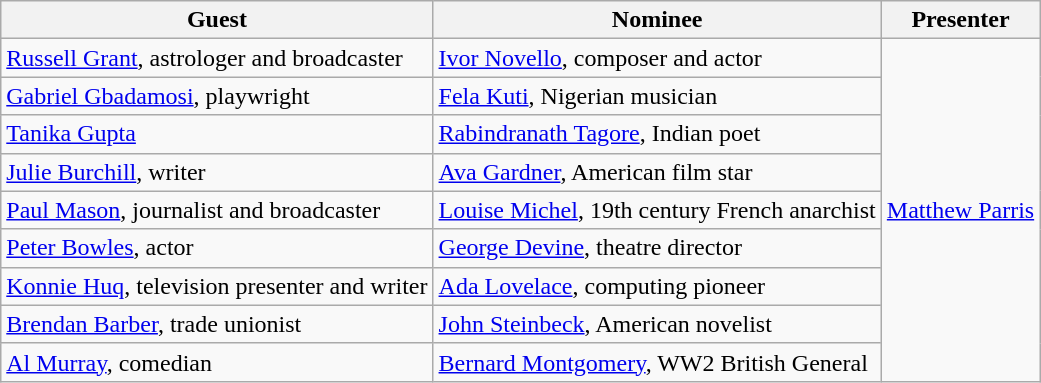<table class="wikitable">
<tr>
<th>Guest</th>
<th>Nominee</th>
<th>Presenter</th>
</tr>
<tr>
<td><a href='#'>Russell Grant</a>, astrologer and broadcaster</td>
<td><a href='#'>Ivor Novello</a>, composer and actor</td>
<td rowspan="9"><a href='#'>Matthew Parris</a></td>
</tr>
<tr>
<td><a href='#'>Gabriel Gbadamosi</a>, playwright</td>
<td><a href='#'>Fela Kuti</a>, Nigerian musician</td>
</tr>
<tr>
<td><a href='#'>Tanika Gupta</a></td>
<td><a href='#'>Rabindranath Tagore</a>, Indian poet</td>
</tr>
<tr>
<td><a href='#'>Julie Burchill</a>, writer</td>
<td><a href='#'>Ava Gardner</a>, American film star</td>
</tr>
<tr>
<td><a href='#'>Paul Mason</a>, journalist and broadcaster</td>
<td><a href='#'>Louise Michel</a>, 19th century French anarchist</td>
</tr>
<tr>
<td><a href='#'>Peter Bowles</a>, actor</td>
<td><a href='#'>George Devine</a>, theatre director</td>
</tr>
<tr>
<td><a href='#'>Konnie Huq</a>, television presenter and writer</td>
<td><a href='#'>Ada Lovelace</a>, computing pioneer</td>
</tr>
<tr>
<td><a href='#'>Brendan Barber</a>, trade unionist</td>
<td><a href='#'>John Steinbeck</a>, American novelist</td>
</tr>
<tr>
<td><a href='#'>Al Murray</a>, comedian</td>
<td><a href='#'>Bernard Montgomery</a>, WW2 British General</td>
</tr>
</table>
